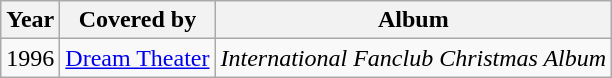<table class="wikitable">
<tr>
<th>Year</th>
<th>Covered by</th>
<th>Album</th>
</tr>
<tr>
<td>1996</td>
<td><a href='#'>Dream Theater</a></td>
<td><em>International Fanclub Christmas Album</em></td>
</tr>
</table>
